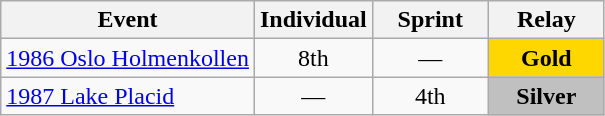<table class="wikitable" style="text-align: center;">
<tr ">
<th>Event</th>
<th style="width:70px;">Individual</th>
<th style="width:70px;">Sprint</th>
<th style="width:70px;">Relay</th>
</tr>
<tr>
<td align=left> <a href='#'>1986 Oslo Holmenkollen</a></td>
<td>8th</td>
<td>—</td>
<td style="background:gold;"><strong>Gold</strong></td>
</tr>
<tr>
<td align=left> <a href='#'>1987 Lake Placid</a></td>
<td>—</td>
<td>4th</td>
<td style="background:silver;"><strong>Silver</strong></td>
</tr>
</table>
